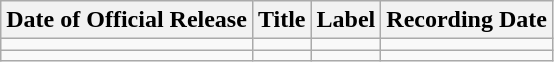<table class="wikitable">
<tr>
<th>Date of Official Release</th>
<th>Title</th>
<th>Label</th>
<th>Recording Date</th>
</tr>
<tr>
<td></td>
<td></td>
<td></td>
<td></td>
</tr>
<tr>
<td></td>
<td></td>
<td></td>
<td></td>
</tr>
</table>
